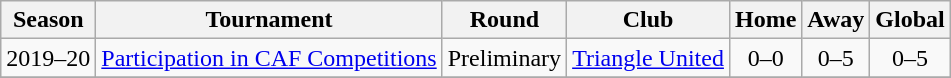<table class=wikitable>
<tr>
<th>Season</th>
<th>Tournament</th>
<th>Round</th>
<th>Club</th>
<th>Home</th>
<th>Away</th>
<th>Global</th>
</tr>
<tr>
<td>2019–20</td>
<td><a href='#'>Participation in CAF Competitions</a></td>
<td>Preliminary</td>
<td> <a href='#'>Triangle United</a></td>
<td align=center>0–0</td>
<td align=center>0–5</td>
<td align=center>0–5</td>
</tr>
<tr>
</tr>
</table>
